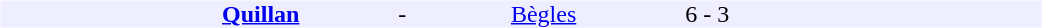<table table width=700>
<tr>
<td width=700 valign=top><br><table border=0 cellspacing=0 cellpadding=0 style=font-size: 100%; border-collapse: collapse; width=100%>
<tr align=center bgcolor=#EEEEFF>
<td width=90></td>
<td width=170><strong><a href='#'>Quillan</a></strong></td>
<td width=20>-</td>
<td width=170><a href='#'>Bègles</a></td>
<td width=50>6 - 3</td>
<td width=200></td>
</tr>
</table>
</td>
</tr>
</table>
